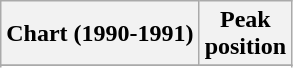<table class="wikitable sortable plainrowheaders" style="text-align:center;">
<tr>
<th scope="col">Chart (1990-1991)</th>
<th scope="col">Peak<br>position</th>
</tr>
<tr>
</tr>
<tr>
</tr>
<tr>
</tr>
<tr>
</tr>
<tr>
</tr>
<tr>
</tr>
</table>
